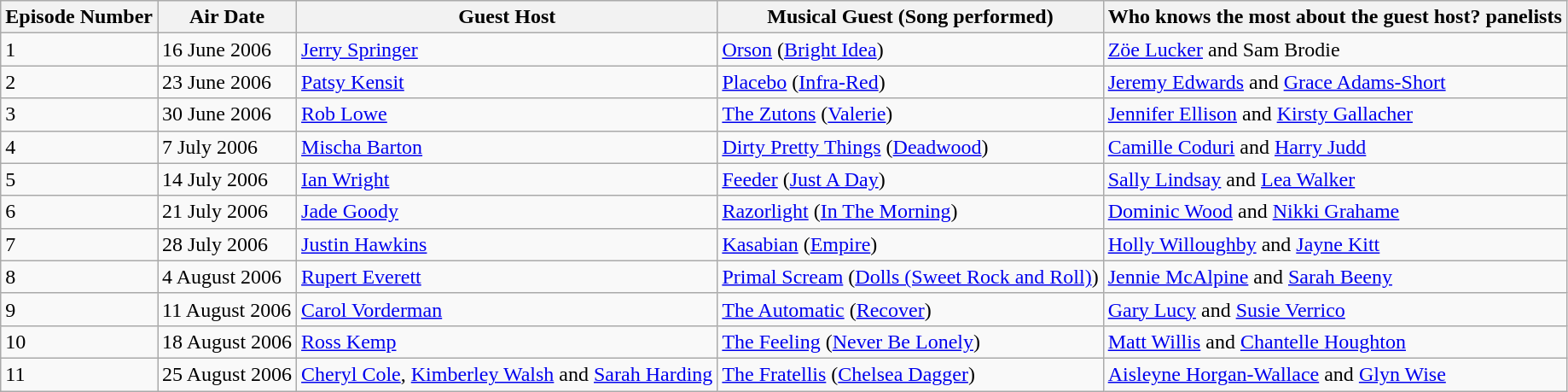<table class="wikitable">
<tr>
<th>Episode Number</th>
<th>Air Date</th>
<th>Guest Host</th>
<th>Musical Guest (Song performed)</th>
<th>Who knows the most about the guest host? panelists</th>
</tr>
<tr>
<td>1</td>
<td>16 June 2006</td>
<td><a href='#'>Jerry Springer</a></td>
<td><a href='#'>Orson</a> (<a href='#'>Bright Idea</a>)</td>
<td><a href='#'>Zöe Lucker</a> and Sam Brodie</td>
</tr>
<tr>
<td>2</td>
<td>23 June 2006</td>
<td><a href='#'>Patsy Kensit</a></td>
<td><a href='#'>Placebo</a> (<a href='#'>Infra-Red</a>)</td>
<td><a href='#'>Jeremy Edwards</a> and <a href='#'>Grace Adams-Short</a></td>
</tr>
<tr>
<td>3</td>
<td>30 June 2006</td>
<td><a href='#'>Rob Lowe</a></td>
<td><a href='#'>The Zutons</a> (<a href='#'>Valerie</a>)</td>
<td><a href='#'>Jennifer Ellison</a> and <a href='#'>Kirsty Gallacher</a></td>
</tr>
<tr>
<td>4</td>
<td>7 July 2006</td>
<td><a href='#'>Mischa Barton</a></td>
<td><a href='#'>Dirty Pretty Things</a> (<a href='#'>Deadwood</a>)</td>
<td><a href='#'>Camille Coduri</a> and <a href='#'>Harry Judd</a></td>
</tr>
<tr>
<td>5</td>
<td>14 July 2006</td>
<td><a href='#'>Ian Wright</a></td>
<td><a href='#'>Feeder</a> (<a href='#'>Just A Day</a>)</td>
<td><a href='#'>Sally Lindsay</a> and <a href='#'>Lea Walker</a></td>
</tr>
<tr>
<td>6</td>
<td>21 July 2006</td>
<td><a href='#'>Jade Goody</a></td>
<td><a href='#'>Razorlight</a> (<a href='#'>In The Morning</a>)</td>
<td><a href='#'>Dominic Wood</a> and <a href='#'>Nikki Grahame</a></td>
</tr>
<tr>
<td>7</td>
<td>28 July 2006</td>
<td><a href='#'>Justin Hawkins</a></td>
<td><a href='#'>Kasabian</a> (<a href='#'>Empire</a>)</td>
<td><a href='#'>Holly Willoughby</a> and <a href='#'>Jayne Kitt</a></td>
</tr>
<tr>
<td>8</td>
<td>4 August 2006</td>
<td><a href='#'>Rupert Everett</a></td>
<td><a href='#'>Primal Scream</a> (<a href='#'>Dolls (Sweet Rock and Roll)</a>)</td>
<td><a href='#'>Jennie McAlpine</a> and <a href='#'>Sarah Beeny</a></td>
</tr>
<tr>
<td>9</td>
<td>11 August 2006</td>
<td><a href='#'>Carol Vorderman</a></td>
<td><a href='#'>The Automatic</a> (<a href='#'>Recover</a>)</td>
<td><a href='#'>Gary Lucy</a> and <a href='#'>Susie Verrico</a></td>
</tr>
<tr>
<td>10</td>
<td>18 August 2006</td>
<td><a href='#'>Ross Kemp</a></td>
<td><a href='#'>The Feeling</a> (<a href='#'>Never Be Lonely</a>)</td>
<td><a href='#'>Matt Willis</a> and <a href='#'>Chantelle Houghton</a></td>
</tr>
<tr>
<td>11</td>
<td>25 August 2006</td>
<td><a href='#'>Cheryl Cole</a>, <a href='#'>Kimberley Walsh</a> and <a href='#'>Sarah Harding</a></td>
<td><a href='#'>The Fratellis</a> (<a href='#'>Chelsea Dagger</a>)</td>
<td><a href='#'>Aisleyne Horgan-Wallace</a> and <a href='#'>Glyn Wise</a></td>
</tr>
</table>
